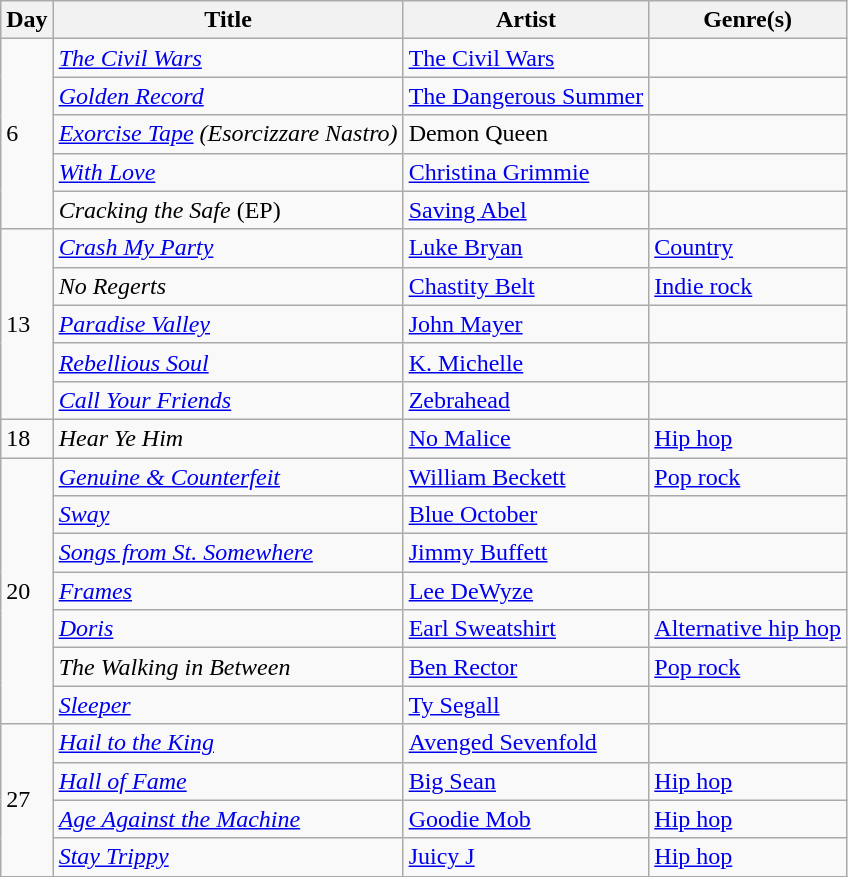<table class="wikitable" style="text-align: left;">
<tr>
<th>Day</th>
<th>Title</th>
<th>Artist</th>
<th>Genre(s)</th>
</tr>
<tr>
<td rowspan="5">6</td>
<td><em><a href='#'>The Civil Wars</a></em></td>
<td><a href='#'>The Civil Wars</a></td>
<td></td>
</tr>
<tr>
<td><em><a href='#'>Golden Record</a></em></td>
<td><a href='#'>The Dangerous Summer</a></td>
<td></td>
</tr>
<tr>
<td><em><a href='#'>Exorcise Tape</a> (Esorcizzare Nastro)</em></td>
<td>Demon Queen</td>
<td></td>
</tr>
<tr>
<td><em><a href='#'>With Love</a></em></td>
<td><a href='#'>Christina Grimmie</a></td>
<td></td>
</tr>
<tr>
<td><em>Cracking the Safe</em> (EP)</td>
<td><a href='#'>Saving Abel</a></td>
<td></td>
</tr>
<tr>
<td rowspan="5">13</td>
<td><em><a href='#'>Crash My Party</a></em></td>
<td><a href='#'>Luke Bryan</a></td>
<td><a href='#'>Country</a></td>
</tr>
<tr>
<td><em>No Regerts</em></td>
<td><a href='#'>Chastity Belt</a></td>
<td><a href='#'>Indie rock</a></td>
</tr>
<tr>
<td><em><a href='#'>Paradise Valley</a></em></td>
<td><a href='#'>John Mayer</a></td>
<td></td>
</tr>
<tr>
<td><em><a href='#'>Rebellious Soul</a></em></td>
<td><a href='#'>K. Michelle</a></td>
<td></td>
</tr>
<tr>
<td><em><a href='#'>Call Your Friends</a></em></td>
<td><a href='#'>Zebrahead</a></td>
<td></td>
</tr>
<tr>
<td>18</td>
<td><em>Hear Ye Him</em></td>
<td><a href='#'>No Malice</a></td>
<td><a href='#'>Hip hop</a></td>
</tr>
<tr>
<td rowspan="7">20</td>
<td><em><a href='#'>Genuine & Counterfeit</a></em></td>
<td><a href='#'>William Beckett</a></td>
<td><a href='#'>Pop rock</a></td>
</tr>
<tr>
<td><em><a href='#'>Sway</a></em></td>
<td><a href='#'>Blue October</a></td>
<td></td>
</tr>
<tr>
<td><em><a href='#'>Songs from St. Somewhere</a></em></td>
<td><a href='#'>Jimmy Buffett</a></td>
<td></td>
</tr>
<tr>
<td><em><a href='#'>Frames</a></em></td>
<td><a href='#'>Lee DeWyze</a></td>
<td></td>
</tr>
<tr>
<td><em><a href='#'>Doris</a></em></td>
<td><a href='#'>Earl Sweatshirt</a></td>
<td><a href='#'>Alternative hip hop</a></td>
</tr>
<tr>
<td><em>The Walking in Between</em></td>
<td><a href='#'>Ben Rector</a></td>
<td><a href='#'>Pop rock</a></td>
</tr>
<tr>
<td><em><a href='#'>Sleeper</a></em></td>
<td><a href='#'>Ty Segall</a></td>
<td></td>
</tr>
<tr>
<td rowspan="4">27</td>
<td><em><a href='#'>Hail to the King</a></em></td>
<td><a href='#'>Avenged Sevenfold</a></td>
<td></td>
</tr>
<tr>
<td><em><a href='#'>Hall of Fame</a></em></td>
<td><a href='#'>Big Sean</a></td>
<td><a href='#'>Hip hop</a></td>
</tr>
<tr>
<td><em><a href='#'>Age Against the Machine</a></em></td>
<td><a href='#'>Goodie Mob</a></td>
<td><a href='#'>Hip hop</a></td>
</tr>
<tr>
<td><em><a href='#'>Stay Trippy</a></em></td>
<td><a href='#'>Juicy J</a></td>
<td><a href='#'>Hip hop</a></td>
</tr>
</table>
